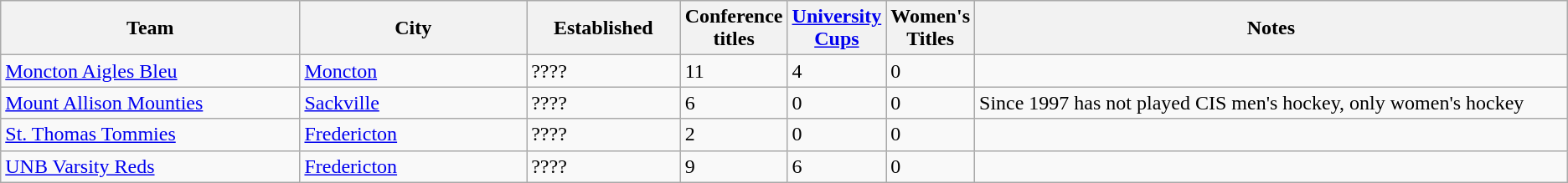<table class="wikitable">
<tr>
<th bgcolor="#DDDDFF" width="20%">Team</th>
<th bgcolor="#DDDDFF" width="15%">City</th>
<th bgcolor="#DDDDFF" width="10%">Established</th>
<th bgcolor="#DDDDFF" width="5%">Conference titles</th>
<th bgcolor="#DDDDFF" width="5%"><a href='#'>University Cups</a></th>
<th bgcolor="#DDDDFF" width="5%">Women's Titles</th>
<th bgcolor="#DDDDFF" width="45%">Notes</th>
</tr>
<tr>
<td><a href='#'>Moncton Aigles Bleu</a></td>
<td><a href='#'>Moncton</a></td>
<td>????</td>
<td>11</td>
<td>4</td>
<td>0</td>
<td></td>
</tr>
<tr>
<td><a href='#'>Mount Allison Mounties</a></td>
<td><a href='#'>Sackville</a></td>
<td>????</td>
<td>6</td>
<td>0</td>
<td>0</td>
<td>Since 1997 has not played CIS men's hockey, only women's hockey</td>
</tr>
<tr>
<td><a href='#'>St. Thomas Tommies</a></td>
<td><a href='#'>Fredericton</a></td>
<td>????</td>
<td>2</td>
<td>0</td>
<td>0</td>
<td></td>
</tr>
<tr>
<td><a href='#'>UNB Varsity Reds</a></td>
<td><a href='#'>Fredericton</a></td>
<td>????</td>
<td>9</td>
<td>6</td>
<td>0</td>
<td></td>
</tr>
</table>
